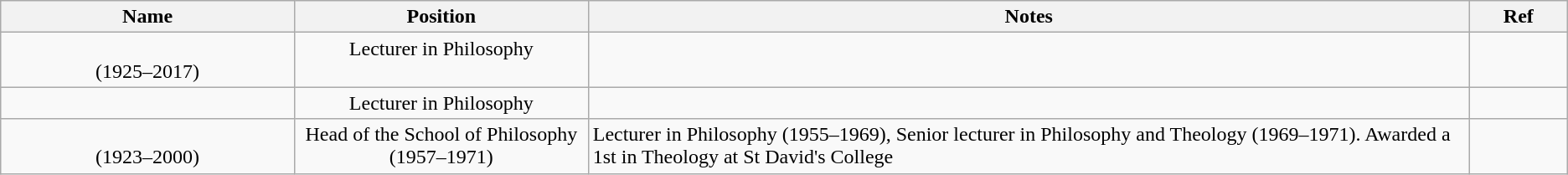<table class="wikitable sortable">
<tr>
<th scope="column" width="15%">Name</th>
<th scope="column" width="15%" class="unsortable">Position</th>
<th scope="column" width="45%" class="unsortable">Notes</th>
<th scope="column" width="5%" class="unsortable">Ref</th>
</tr>
<tr valign="top">
<td align="center"> <br> (1925–2017)</td>
<td align="center">Lecturer in Philosophy</td>
<td></td>
<td align="center"></td>
</tr>
<tr valign="top">
<td align="center"></td>
<td align="center">Lecturer in Philosophy</td>
<td></td>
<td align="center"></td>
</tr>
<tr valign="top">
<td align="center"> <br> (1923–2000)</td>
<td align="center">Head of the School of Philosophy (1957–1971)</td>
<td>Lecturer in Philosophy (1955–1969), Senior lecturer in Philosophy and Theology (1969–1971). Awarded a 1st in Theology at St David's College</td>
<td align="center"></td>
</tr>
</table>
